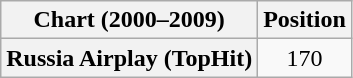<table class="wikitable plainrowheaders" style="text-align:center">
<tr>
<th scope="col">Chart (2000–2009)</th>
<th scope="col">Position</th>
</tr>
<tr>
<th scope="row">Russia Airplay (TopHit)</th>
<td>170</td>
</tr>
</table>
